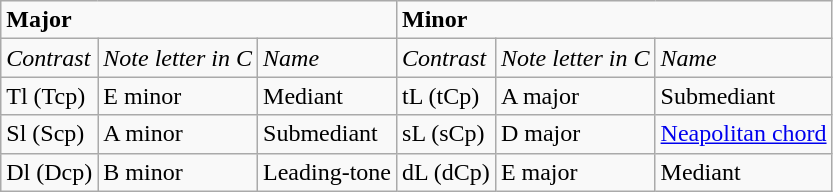<table class="wikitable">
<tr>
<td colspan=3><strong>Major</strong></td>
<td colspan=3><strong>Minor</strong></td>
</tr>
<tr>
<td><em>Contrast</em></td>
<td><em>Note letter in C</em></td>
<td><em>Name</em></td>
<td><em>Contrast</em></td>
<td><em>Note letter in C</em></td>
<td><em>Name</em></td>
</tr>
<tr>
<td>Tl (Tcp)</td>
<td>E minor</td>
<td>Mediant</td>
<td>tL (tCp)</td>
<td>A major</td>
<td>Submediant</td>
</tr>
<tr>
<td>Sl (Scp)</td>
<td>A minor</td>
<td>Submediant</td>
<td>sL (sCp)</td>
<td>D major</td>
<td><a href='#'>Neapolitan chord</a></td>
</tr>
<tr>
<td>Dl (Dcp)</td>
<td>B minor</td>
<td>Leading-tone</td>
<td>dL (dCp)</td>
<td>E major</td>
<td>Mediant</td>
</tr>
</table>
